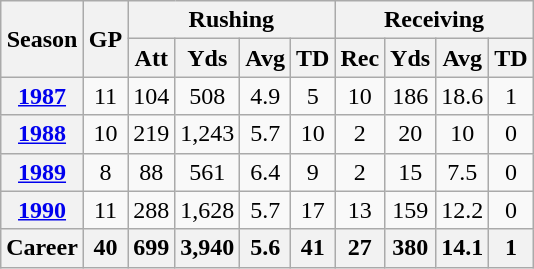<table class="wikitable" style="text-align:center;">
<tr>
<th rowspan="2">Season</th>
<th rowspan="2">GP</th>
<th colspan="4">Rushing</th>
<th colspan="4">Receiving</th>
</tr>
<tr>
<th>Att</th>
<th>Yds</th>
<th>Avg</th>
<th>TD</th>
<th>Rec</th>
<th>Yds</th>
<th>Avg</th>
<th>TD</th>
</tr>
<tr>
<th><a href='#'>1987</a></th>
<td>11</td>
<td>104</td>
<td>508</td>
<td>4.9</td>
<td>5</td>
<td>10</td>
<td>186</td>
<td>18.6</td>
<td>1</td>
</tr>
<tr>
<th><a href='#'>1988</a></th>
<td>10</td>
<td>219</td>
<td>1,243</td>
<td>5.7</td>
<td>10</td>
<td>2</td>
<td>20</td>
<td>10</td>
<td>0</td>
</tr>
<tr>
<th><a href='#'>1989</a></th>
<td>8</td>
<td>88</td>
<td>561</td>
<td>6.4</td>
<td>9</td>
<td>2</td>
<td>15</td>
<td>7.5</td>
<td>0</td>
</tr>
<tr>
<th><a href='#'>1990</a></th>
<td>11</td>
<td>288</td>
<td>1,628</td>
<td>5.7</td>
<td>17</td>
<td>13</td>
<td>159</td>
<td>12.2</td>
<td>0</td>
</tr>
<tr>
<th>Career</th>
<th>40</th>
<th>699</th>
<th>3,940</th>
<th>5.6</th>
<th>41</th>
<th>27</th>
<th>380</th>
<th>14.1</th>
<th>1</th>
</tr>
</table>
